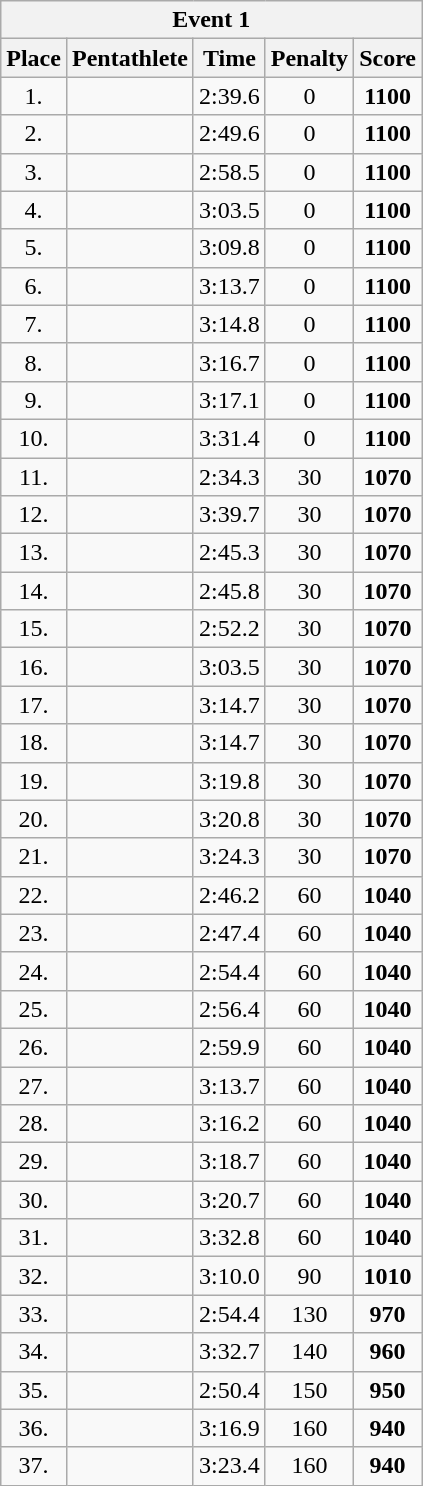<table class=wikitable style="text-align:center">
<tr>
<th colspan=5>Event 1</th>
</tr>
<tr>
<th>Place</th>
<th>Pentathlete</th>
<th>Time</th>
<th>Penalty</th>
<th>Score</th>
</tr>
<tr>
<td>1.</td>
<td align=left></td>
<td>2:39.6</td>
<td>0</td>
<td><strong>1100</strong></td>
</tr>
<tr>
<td>2.</td>
<td align=left></td>
<td>2:49.6</td>
<td>0</td>
<td><strong>1100</strong></td>
</tr>
<tr>
<td>3.</td>
<td align=left></td>
<td>2:58.5</td>
<td>0</td>
<td><strong>1100</strong></td>
</tr>
<tr>
<td>4.</td>
<td align=left></td>
<td>3:03.5</td>
<td>0</td>
<td><strong>1100</strong></td>
</tr>
<tr>
<td>5.</td>
<td align=left></td>
<td>3:09.8</td>
<td>0</td>
<td><strong>1100</strong></td>
</tr>
<tr>
<td>6.</td>
<td align=left></td>
<td>3:13.7</td>
<td>0</td>
<td><strong>1100</strong></td>
</tr>
<tr>
<td>7.</td>
<td align=left></td>
<td>3:14.8</td>
<td>0</td>
<td><strong>1100</strong></td>
</tr>
<tr>
<td>8.</td>
<td align=left></td>
<td>3:16.7</td>
<td>0</td>
<td><strong>1100</strong></td>
</tr>
<tr>
<td>9.</td>
<td align=left></td>
<td>3:17.1</td>
<td>0</td>
<td><strong>1100</strong></td>
</tr>
<tr>
<td>10.</td>
<td align=left></td>
<td>3:31.4</td>
<td>0</td>
<td><strong>1100</strong></td>
</tr>
<tr>
<td>11.</td>
<td align=left></td>
<td>2:34.3</td>
<td>30</td>
<td><strong>1070</strong></td>
</tr>
<tr>
<td>12.</td>
<td align=left></td>
<td>3:39.7</td>
<td>30</td>
<td><strong>1070</strong></td>
</tr>
<tr>
<td>13.</td>
<td align=left></td>
<td>2:45.3</td>
<td>30</td>
<td><strong>1070</strong></td>
</tr>
<tr>
<td>14.</td>
<td align=left></td>
<td>2:45.8</td>
<td>30</td>
<td><strong>1070</strong></td>
</tr>
<tr>
<td>15.</td>
<td align=left></td>
<td>2:52.2</td>
<td>30</td>
<td><strong>1070</strong></td>
</tr>
<tr>
<td>16.</td>
<td align=left></td>
<td>3:03.5</td>
<td>30</td>
<td><strong>1070</strong></td>
</tr>
<tr>
<td>17.</td>
<td align=left></td>
<td>3:14.7</td>
<td>30</td>
<td><strong>1070</strong></td>
</tr>
<tr>
<td>18.</td>
<td align=left></td>
<td>3:14.7</td>
<td>30</td>
<td><strong>1070</strong></td>
</tr>
<tr>
<td>19.</td>
<td align=left></td>
<td>3:19.8</td>
<td>30</td>
<td><strong>1070</strong></td>
</tr>
<tr>
<td>20.</td>
<td align=left></td>
<td>3:20.8</td>
<td>30</td>
<td><strong>1070</strong></td>
</tr>
<tr>
<td>21.</td>
<td align=left></td>
<td>3:24.3</td>
<td>30</td>
<td><strong>1070</strong></td>
</tr>
<tr>
<td>22.</td>
<td align=left></td>
<td>2:46.2</td>
<td>60</td>
<td><strong>1040</strong></td>
</tr>
<tr>
<td>23.</td>
<td align=left></td>
<td>2:47.4</td>
<td>60</td>
<td><strong>1040</strong></td>
</tr>
<tr>
<td>24.</td>
<td align=left></td>
<td>2:54.4</td>
<td>60</td>
<td><strong>1040</strong></td>
</tr>
<tr>
<td>25.</td>
<td align=left></td>
<td>2:56.4</td>
<td>60</td>
<td><strong>1040</strong></td>
</tr>
<tr>
<td>26.</td>
<td align=left></td>
<td>2:59.9</td>
<td>60</td>
<td><strong>1040</strong></td>
</tr>
<tr>
<td>27.</td>
<td align=left></td>
<td>3:13.7</td>
<td>60</td>
<td><strong>1040</strong></td>
</tr>
<tr>
<td>28.</td>
<td align=left></td>
<td>3:16.2</td>
<td>60</td>
<td><strong>1040</strong></td>
</tr>
<tr>
<td>29.</td>
<td align=left></td>
<td>3:18.7</td>
<td>60</td>
<td><strong>1040</strong></td>
</tr>
<tr>
<td>30.</td>
<td align=left></td>
<td>3:20.7</td>
<td>60</td>
<td><strong>1040</strong></td>
</tr>
<tr>
<td>31.</td>
<td align=left></td>
<td>3:32.8</td>
<td>60</td>
<td><strong>1040</strong></td>
</tr>
<tr>
<td>32.</td>
<td align=left></td>
<td>3:10.0</td>
<td>90</td>
<td><strong>1010</strong></td>
</tr>
<tr>
<td>33.</td>
<td align=left></td>
<td>2:54.4</td>
<td>130</td>
<td><strong>970</strong></td>
</tr>
<tr>
<td>34.</td>
<td align=left></td>
<td>3:32.7</td>
<td>140</td>
<td><strong>960</strong></td>
</tr>
<tr>
<td>35.</td>
<td align=left></td>
<td>2:50.4</td>
<td>150</td>
<td><strong>950</strong></td>
</tr>
<tr>
<td>36.</td>
<td align=left></td>
<td>3:16.9</td>
<td>160</td>
<td><strong>940</strong></td>
</tr>
<tr>
<td>37.</td>
<td align=left></td>
<td>3:23.4</td>
<td>160</td>
<td><strong>940</strong></td>
</tr>
</table>
